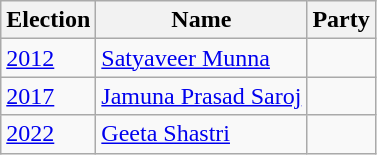<table class="wikitable sortable">
<tr>
<th>Election</th>
<th>Name</th>
<th colspan=2>Party</th>
</tr>
<tr>
<td><a href='#'>2012</a></td>
<td><a href='#'>Satyaveer Munna</a></td>
<td></td>
</tr>
<tr>
<td><a href='#'>2017</a></td>
<td><a href='#'>Jamuna Prasad Saroj</a></td>
<td></td>
</tr>
<tr>
<td><a href='#'>2022</a></td>
<td><a href='#'>Geeta Shastri</a></td>
<td></td>
</tr>
</table>
